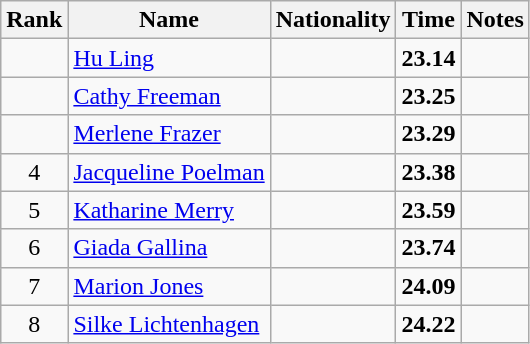<table class="wikitable sortable" style="text-align:center">
<tr>
<th>Rank</th>
<th>Name</th>
<th>Nationality</th>
<th>Time</th>
<th>Notes</th>
</tr>
<tr>
<td></td>
<td align=left><a href='#'>Hu Ling</a></td>
<td align=left></td>
<td><strong>23.14</strong></td>
<td></td>
</tr>
<tr>
<td></td>
<td align=left><a href='#'>Cathy Freeman</a></td>
<td align=left></td>
<td><strong>23.25</strong></td>
<td></td>
</tr>
<tr>
<td></td>
<td align=left><a href='#'>Merlene Frazer</a></td>
<td align=left></td>
<td><strong>23.29</strong></td>
<td></td>
</tr>
<tr>
<td>4</td>
<td align=left><a href='#'>Jacqueline Poelman</a></td>
<td align=left></td>
<td><strong>23.38</strong></td>
<td></td>
</tr>
<tr>
<td>5</td>
<td align=left><a href='#'>Katharine Merry</a></td>
<td align=left></td>
<td><strong>23.59</strong></td>
<td></td>
</tr>
<tr>
<td>6</td>
<td align=left><a href='#'>Giada Gallina</a></td>
<td align=left></td>
<td><strong>23.74</strong></td>
<td></td>
</tr>
<tr>
<td>7</td>
<td align=left><a href='#'>Marion Jones</a></td>
<td align=left></td>
<td><strong>24.09</strong></td>
<td></td>
</tr>
<tr>
<td>8</td>
<td align=left><a href='#'>Silke Lichtenhagen</a></td>
<td align=left></td>
<td><strong>24.22</strong></td>
<td></td>
</tr>
</table>
